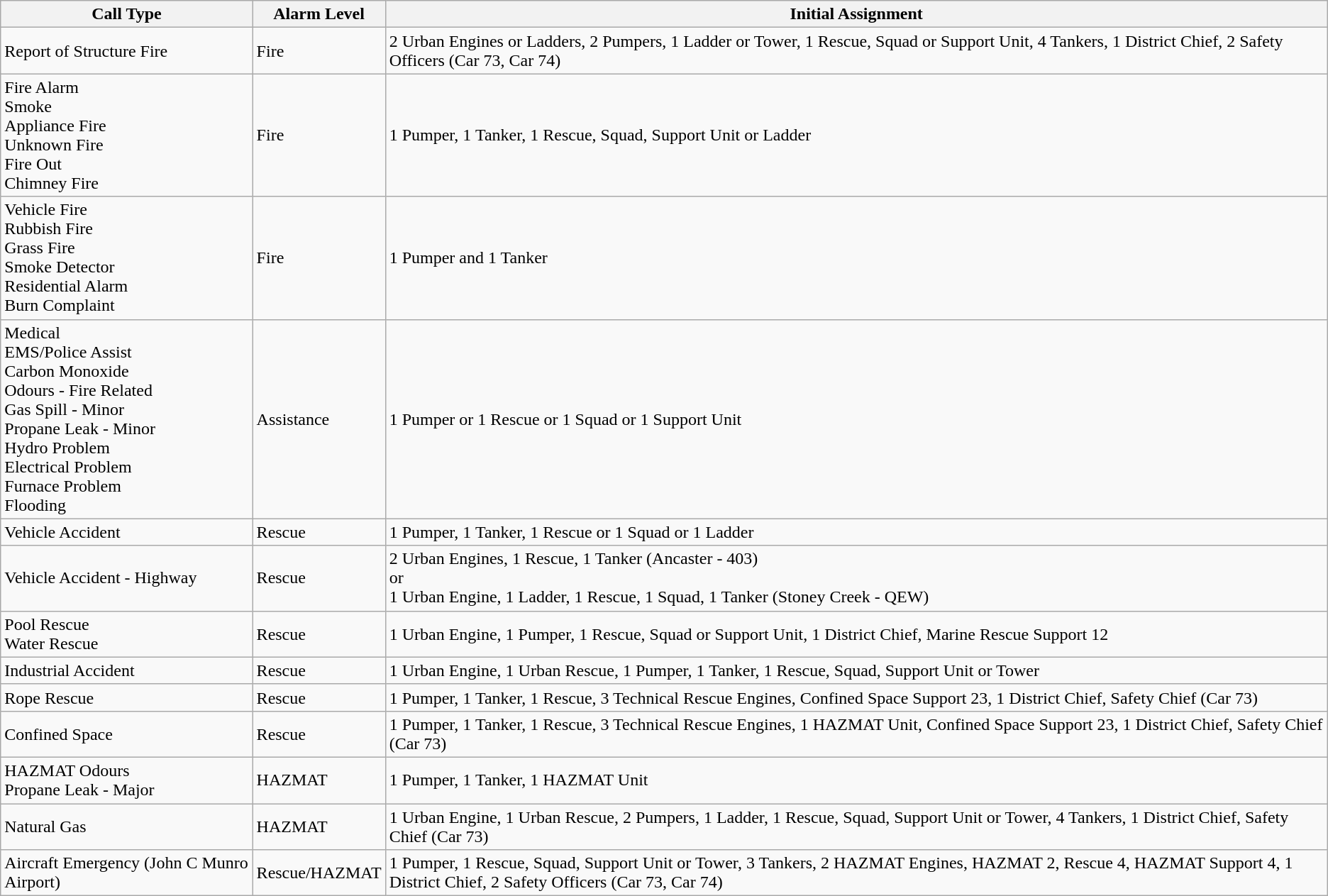<table class="wikitable">
<tr>
<th>Call Type</th>
<th>Alarm Level</th>
<th>Initial Assignment</th>
</tr>
<tr>
<td>Report of Structure Fire</td>
<td>Fire</td>
<td>2 Urban Engines or Ladders, 2 Pumpers, 1 Ladder or Tower, 1 Rescue, Squad or Support Unit, 4 Tankers, 1 District Chief, 2 Safety Officers (Car 73, Car 74)</td>
</tr>
<tr>
<td>Fire Alarm<br>Smoke<br>Appliance Fire<br>Unknown Fire<br>Fire Out<br>Chimney Fire</td>
<td>Fire</td>
<td>1 Pumper, 1 Tanker, 1 Rescue, Squad, Support Unit or Ladder</td>
</tr>
<tr>
<td>Vehicle Fire<br>Rubbish Fire<br>Grass Fire<br>Smoke Detector<br>Residential Alarm<br>Burn Complaint</td>
<td>Fire</td>
<td>1 Pumper and 1 Tanker</td>
</tr>
<tr>
<td>Medical<br>EMS/Police Assist<br>Carbon Monoxide<br>Odours - Fire Related<br>Gas Spill - Minor<br>Propane Leak - Minor<br>Hydro Problem<br>Electrical Problem<br>Furnace Problem<br>Flooding</td>
<td>Assistance</td>
<td>1 Pumper or 1 Rescue or 1 Squad or 1 Support Unit</td>
</tr>
<tr>
<td>Vehicle Accident</td>
<td>Rescue</td>
<td>1 Pumper, 1 Tanker, 1 Rescue or 1 Squad or 1 Ladder</td>
</tr>
<tr>
<td>Vehicle Accident - Highway</td>
<td>Rescue</td>
<td>2 Urban Engines, 1 Rescue, 1 Tanker (Ancaster - 403)<br>or<br>1 Urban Engine, 1 Ladder, 1 Rescue, 1 Squad, 1 Tanker (Stoney Creek - QEW)</td>
</tr>
<tr>
<td>Pool Rescue<br>Water Rescue</td>
<td>Rescue</td>
<td>1 Urban Engine, 1 Pumper, 1 Rescue, Squad or Support Unit, 1 District Chief, Marine Rescue Support 12</td>
</tr>
<tr>
<td>Industrial Accident</td>
<td>Rescue</td>
<td>1 Urban Engine, 1 Urban Rescue, 1 Pumper, 1 Tanker, 1 Rescue, Squad, Support Unit or Tower</td>
</tr>
<tr>
<td>Rope Rescue</td>
<td>Rescue</td>
<td>1 Pumper, 1 Tanker, 1 Rescue, 3 Technical Rescue Engines, Confined Space Support 23, 1 District Chief, Safety Chief (Car 73)</td>
</tr>
<tr>
<td>Confined Space</td>
<td>Rescue</td>
<td>1 Pumper, 1 Tanker, 1 Rescue, 3 Technical Rescue Engines, 1 HAZMAT Unit, Confined Space Support 23, 1 District Chief, Safety Chief (Car 73)</td>
</tr>
<tr>
<td>HAZMAT Odours<br>Propane Leak - Major</td>
<td>HAZMAT</td>
<td>1 Pumper, 1 Tanker, 1 HAZMAT Unit</td>
</tr>
<tr>
<td>Natural Gas</td>
<td>HAZMAT</td>
<td>1 Urban Engine, 1 Urban Rescue, 2 Pumpers, 1 Ladder, 1 Rescue, Squad, Support Unit or Tower, 4 Tankers, 1 District Chief, Safety Chief (Car 73)</td>
</tr>
<tr>
<td>Aircraft Emergency (John C Munro Airport)</td>
<td>Rescue/HAZMAT</td>
<td>1 Pumper, 1 Rescue, Squad, Support Unit or Tower, 3 Tankers, 2 HAZMAT Engines, HAZMAT 2, Rescue 4, HAZMAT Support 4, 1 District Chief, 2 Safety Officers (Car 73, Car 74)</td>
</tr>
</table>
